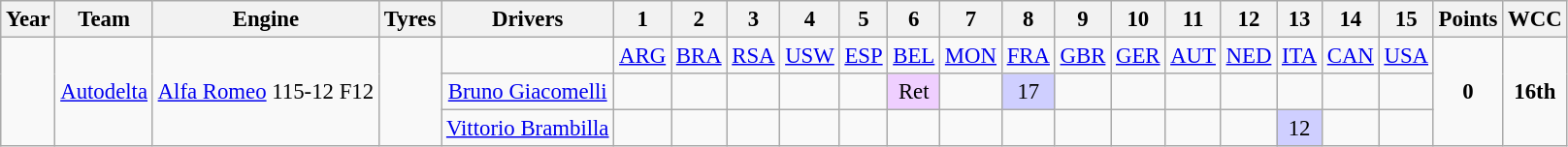<table class="wikitable" style="text-align:center; font-size:95%">
<tr>
<th>Year</th>
<th>Team</th>
<th>Engine</th>
<th>Tyres</th>
<th>Drivers</th>
<th>1</th>
<th>2</th>
<th>3</th>
<th>4</th>
<th>5</th>
<th>6</th>
<th>7</th>
<th>8</th>
<th>9</th>
<th>10</th>
<th>11</th>
<th>12</th>
<th>13</th>
<th>14</th>
<th>15</th>
<th>Points</th>
<th>WCC</th>
</tr>
<tr>
<td rowspan="3"></td>
<td rowspan="3"><a href='#'>Autodelta</a></td>
<td rowspan="3"><a href='#'>Alfa Romeo</a> 115-12 F12</td>
<td rowspan="3"></td>
<td></td>
<td><a href='#'>ARG</a></td>
<td><a href='#'>BRA</a></td>
<td><a href='#'>RSA</a></td>
<td><a href='#'>USW</a></td>
<td><a href='#'>ESP</a></td>
<td><a href='#'>BEL</a></td>
<td><a href='#'>MON</a></td>
<td><a href='#'>FRA</a></td>
<td><a href='#'>GBR</a></td>
<td><a href='#'>GER</a></td>
<td><a href='#'>AUT</a></td>
<td><a href='#'>NED</a></td>
<td><a href='#'>ITA</a></td>
<td><a href='#'>CAN</a></td>
<td><a href='#'>USA</a></td>
<td rowspan="3"><strong>0</strong></td>
<td rowspan="3"><strong>16th</strong></td>
</tr>
<tr>
<td><a href='#'>Bruno Giacomelli</a></td>
<td></td>
<td></td>
<td></td>
<td></td>
<td></td>
<td style="background:#EFCFFF;">Ret</td>
<td></td>
<td style="background:#cfcfff;">17</td>
<td></td>
<td></td>
<td></td>
<td></td>
<td></td>
<td></td>
<td></td>
</tr>
<tr>
<td><a href='#'>Vittorio Brambilla</a></td>
<td></td>
<td></td>
<td></td>
<td></td>
<td></td>
<td></td>
<td></td>
<td></td>
<td></td>
<td></td>
<td></td>
<td></td>
<td style="background:#cfcfff;">12</td>
<td></td>
<td></td>
</tr>
</table>
